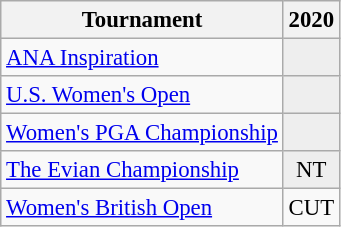<table class="wikitable" style="font-size:95%;text-align:center;">
<tr>
<th>Tournament</th>
<th>2020</th>
</tr>
<tr>
<td align=left><a href='#'>ANA Inspiration</a></td>
<td style="background:#eeeeee;"></td>
</tr>
<tr>
<td align=left><a href='#'>U.S. Women's Open</a></td>
<td style="background:#eeeeee;"></td>
</tr>
<tr>
<td align=left><a href='#'>Women's PGA Championship</a></td>
<td style="background:#eeeeee;"></td>
</tr>
<tr>
<td align=left><a href='#'>The Evian Championship</a></td>
<td style="background:#eeeeee;">NT</td>
</tr>
<tr>
<td align=left><a href='#'>Women's British Open</a></td>
<td>CUT</td>
</tr>
</table>
